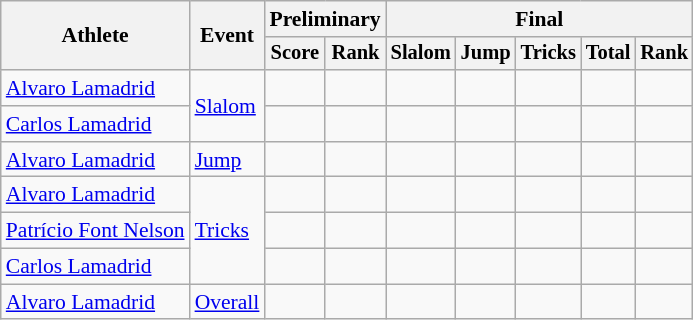<table class=wikitable style=font-size:90%;text-align:center>
<tr>
<th rowspan=2>Athlete</th>
<th rowspan=2>Event</th>
<th colspan=2>Preliminary</th>
<th colspan=5>Final</th>
</tr>
<tr style=font-size:95%>
<th>Score</th>
<th>Rank</th>
<th>Slalom</th>
<th>Jump</th>
<th>Tricks</th>
<th>Total</th>
<th>Rank</th>
</tr>
<tr>
<td align=left><a href='#'>Alvaro Lamadrid</a></td>
<td align=left rowspan=2><a href='#'>Slalom</a></td>
<td></td>
<td></td>
<td></td>
<td></td>
<td></td>
<td></td>
<td></td>
</tr>
<tr>
<td align=left><a href='#'>Carlos Lamadrid</a></td>
<td></td>
<td></td>
<td></td>
<td></td>
<td></td>
<td></td>
<td></td>
</tr>
<tr>
<td align=left><a href='#'>Alvaro Lamadrid</a></td>
<td align=left><a href='#'>Jump</a></td>
<td></td>
<td></td>
<td></td>
<td></td>
<td></td>
<td></td>
<td></td>
</tr>
<tr>
<td align=left><a href='#'>Alvaro Lamadrid</a></td>
<td align=left rowspan=3><a href='#'>Tricks</a></td>
<td></td>
<td></td>
<td></td>
<td></td>
<td></td>
<td></td>
<td></td>
</tr>
<tr>
<td align=left><a href='#'>Patrício Font Nelson</a></td>
<td></td>
<td></td>
<td></td>
<td></td>
<td></td>
<td></td>
<td></td>
</tr>
<tr>
<td align=left><a href='#'>Carlos Lamadrid</a></td>
<td></td>
<td></td>
<td></td>
<td></td>
<td></td>
<td></td>
<td></td>
</tr>
<tr>
<td align=left><a href='#'>Alvaro Lamadrid</a></td>
<td align=left><a href='#'>Overall</a></td>
<td></td>
<td></td>
<td></td>
<td></td>
<td></td>
<td></td>
<td></td>
</tr>
</table>
